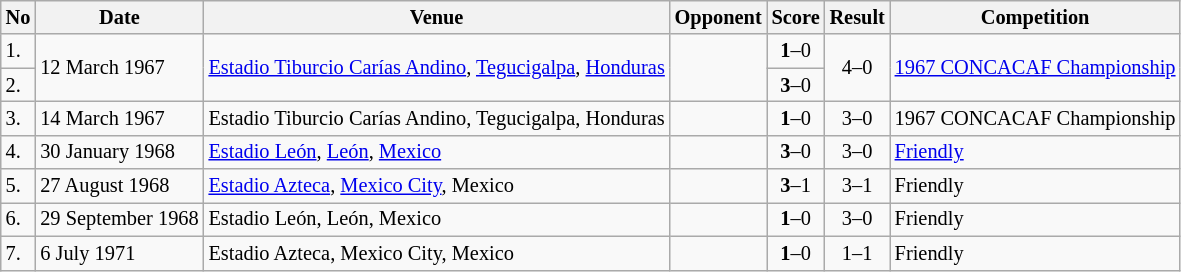<table class="wikitable" style="font-size:85%;">
<tr>
<th>No</th>
<th>Date</th>
<th>Venue</th>
<th>Opponent</th>
<th>Score</th>
<th>Result</th>
<th>Competition</th>
</tr>
<tr>
<td>1.</td>
<td rowspan="2">12 March 1967</td>
<td rowspan="2"><a href='#'>Estadio Tiburcio Carías Andino</a>, <a href='#'>Tegucigalpa</a>, <a href='#'>Honduras</a></td>
<td rowspan="2"></td>
<td align=center><strong>1</strong>–0</td>
<td rowspan="2" style="text-align:center">4–0</td>
<td rowspan="2"><a href='#'>1967 CONCACAF Championship</a></td>
</tr>
<tr>
<td>2.</td>
<td align=center><strong>3</strong>–0</td>
</tr>
<tr>
<td>3.</td>
<td>14 March 1967</td>
<td>Estadio Tiburcio Carías Andino, Tegucigalpa, Honduras</td>
<td></td>
<td align=center><strong>1</strong>–0</td>
<td align=center>3–0</td>
<td>1967 CONCACAF Championship</td>
</tr>
<tr>
<td>4.</td>
<td>30 January 1968</td>
<td><a href='#'>Estadio León</a>, <a href='#'>León</a>, <a href='#'>Mexico</a></td>
<td></td>
<td align=center><strong>3</strong>–0</td>
<td align=center>3–0</td>
<td><a href='#'>Friendly</a></td>
</tr>
<tr>
<td>5.</td>
<td>27 August 1968</td>
<td><a href='#'>Estadio Azteca</a>, <a href='#'>Mexico City</a>, Mexico</td>
<td></td>
<td align=center><strong>3</strong>–1</td>
<td align=center>3–1</td>
<td>Friendly</td>
</tr>
<tr>
<td>6.</td>
<td>29 September 1968</td>
<td>Estadio León, León, Mexico</td>
<td></td>
<td align=center><strong>1</strong>–0</td>
<td align=center>3–0</td>
<td>Friendly</td>
</tr>
<tr>
<td>7.</td>
<td>6 July 1971</td>
<td>Estadio Azteca, Mexico City, Mexico</td>
<td></td>
<td align=center><strong>1</strong>–0</td>
<td align=center>1–1</td>
<td>Friendly</td>
</tr>
</table>
